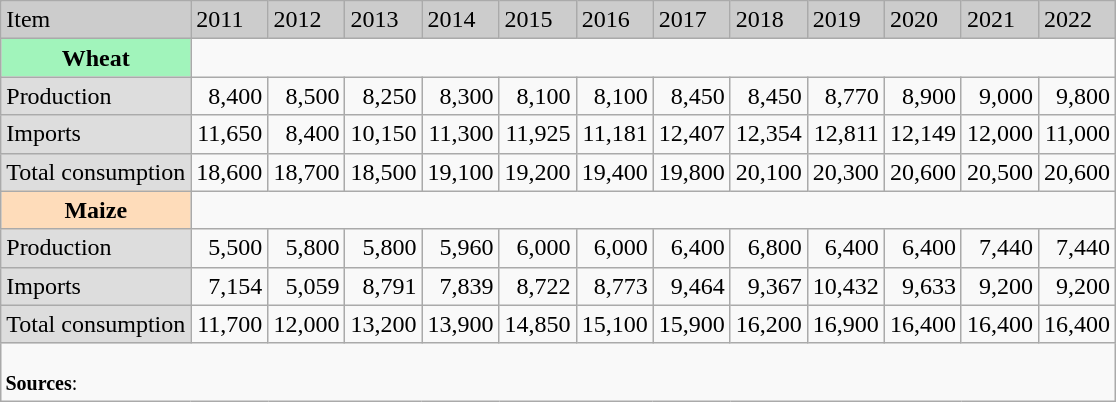<table class="wikitable">
<tr style="background:#ccc;">
<td>Item</td>
<td>2011</td>
<td>2012</td>
<td>2013</td>
<td>2014</td>
<td>2015</td>
<td>2016</td>
<td>2017</td>
<td>2018</td>
<td>2019</td>
<td>2020</td>
<td>2021</td>
<td>2022</td>
</tr>
<tr style="text-align:right;">
<td style="background:#a1f4bb; text-align:center;"><strong>Wheat</strong></td>
<td colspan="12"></td>
</tr>
<tr style="text-align:right;">
<td style="background:#ddd; text-align:left;">Production</td>
<td>8,400</td>
<td>8,500</td>
<td>8,250</td>
<td>8,300</td>
<td>8,100</td>
<td>8,100</td>
<td>8,450</td>
<td>8,450</td>
<td>8,770</td>
<td>8,900</td>
<td>9,000</td>
<td>9,800</td>
</tr>
<tr style="text-align:right;">
<td style="background:#ddd; text-align:left;">Imports</td>
<td>11,650</td>
<td>8,400</td>
<td>10,150</td>
<td>11,300</td>
<td>11,925</td>
<td>11,181</td>
<td>12,407</td>
<td>12,354</td>
<td>12,811</td>
<td>12,149</td>
<td>12,000</td>
<td>11,000</td>
</tr>
<tr style="text-align:right;">
<td style="background:#ddd; text-align:left;">Total consumption</td>
<td>18,600</td>
<td>18,700</td>
<td>18,500</td>
<td>19,100</td>
<td>19,200</td>
<td>19,400</td>
<td>19,800</td>
<td>20,100</td>
<td>20,300</td>
<td>20,600</td>
<td>20,500</td>
<td>20,600</td>
</tr>
<tr style="text-align:right;">
<td style="background:#fedcba; text-align:center;"><strong>Maize</strong></td>
<td colspan="12"></td>
</tr>
<tr style="text-align:right;">
<td style="background:#ddd; text-align:left;">Production</td>
<td>5,500</td>
<td>5,800</td>
<td>5,800</td>
<td>5,960</td>
<td>6,000</td>
<td>6,000</td>
<td>6,400</td>
<td>6,800</td>
<td>6,400</td>
<td>6,400</td>
<td>7,440</td>
<td>7,440</td>
</tr>
<tr style="text-align:right;">
<td style="background:#ddd; text-align:left;">Imports</td>
<td>7,154</td>
<td>5,059</td>
<td>8,791</td>
<td>7,839</td>
<td>8,722</td>
<td>8,773</td>
<td>9,464</td>
<td>9,367</td>
<td>10,432</td>
<td>9,633</td>
<td>9,200</td>
<td>9,200</td>
</tr>
<tr style="text-align:right;">
<td style="background:#ddd; text-align:left;">Total consumption</td>
<td>11,700</td>
<td>12,000</td>
<td>13,200</td>
<td>13,900</td>
<td>14,850</td>
<td>15,100</td>
<td>15,900</td>
<td>16,200</td>
<td>16,900</td>
<td>16,400</td>
<td>16,400</td>
<td>16,400</td>
</tr>
<tr style="font-size:smaller; text-align:left;">
<td colspan="13"><br><strong>Sources</strong>: 




</td>
</tr>
</table>
